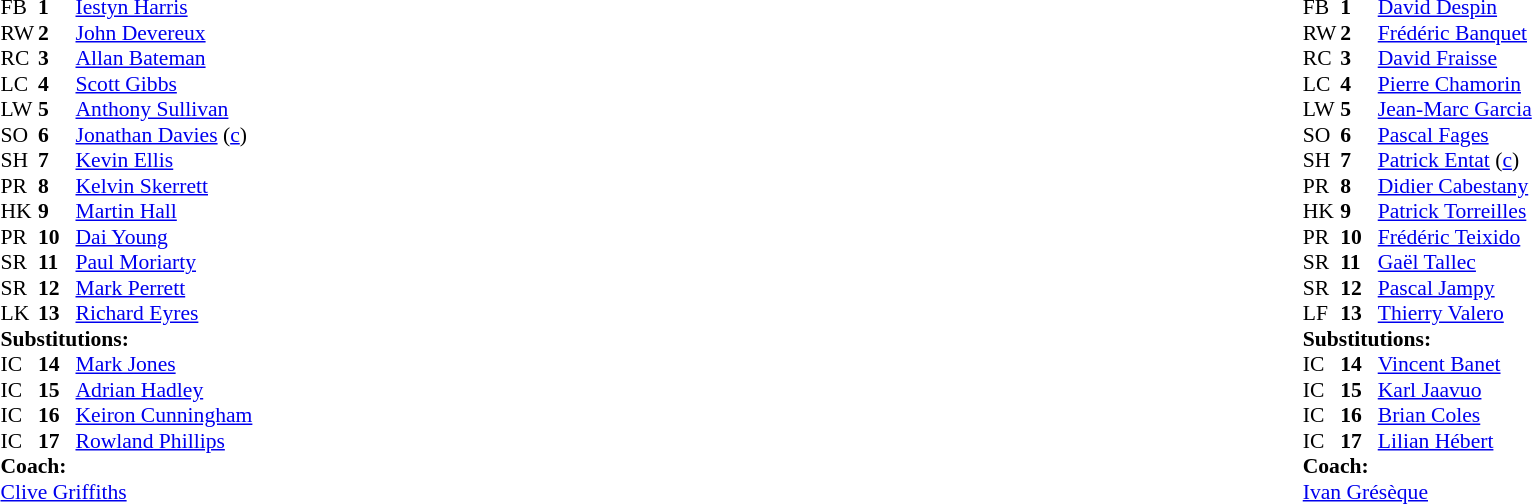<table width="100%">
<tr>
<td valign="top" width="50%"><br><table style="font-size: 90%" cellspacing="0" cellpadding="0">
<tr>
<th width="25"></th>
<th width="25"></th>
</tr>
<tr>
<td>FB</td>
<td><strong>1</strong></td>
<td> <a href='#'>Iestyn Harris</a></td>
</tr>
<tr>
<td>RW</td>
<td><strong>2</strong></td>
<td> <a href='#'>John Devereux</a></td>
</tr>
<tr>
<td>RC</td>
<td><strong>3</strong></td>
<td> <a href='#'>Allan Bateman</a></td>
</tr>
<tr>
<td>LC</td>
<td><strong>4</strong></td>
<td> <a href='#'>Scott Gibbs</a></td>
</tr>
<tr>
<td>LW</td>
<td><strong>5</strong></td>
<td> <a href='#'>Anthony Sullivan</a></td>
</tr>
<tr>
<td>SO</td>
<td><strong>6</strong></td>
<td> <a href='#'>Jonathan Davies</a> (<a href='#'>c</a>)</td>
</tr>
<tr>
<td>SH</td>
<td><strong>7</strong></td>
<td> <a href='#'>Kevin Ellis</a></td>
</tr>
<tr>
<td>PR</td>
<td><strong>8</strong></td>
<td> <a href='#'>Kelvin Skerrett</a></td>
</tr>
<tr>
<td>HK</td>
<td><strong>9</strong></td>
<td> <a href='#'>Martin Hall</a></td>
</tr>
<tr>
<td>PR</td>
<td><strong>10</strong></td>
<td> <a href='#'>Dai Young</a></td>
</tr>
<tr>
<td>SR</td>
<td><strong>11</strong></td>
<td> <a href='#'>Paul Moriarty</a></td>
</tr>
<tr>
<td>SR</td>
<td><strong>12</strong></td>
<td> <a href='#'>Mark Perrett</a></td>
</tr>
<tr>
<td>LK</td>
<td><strong>13</strong></td>
<td> <a href='#'>Richard Eyres</a></td>
</tr>
<tr>
<td colspan=3><strong>Substitutions:</strong></td>
</tr>
<tr>
<td>IC</td>
<td><strong>14</strong></td>
<td> <a href='#'>Mark Jones</a></td>
</tr>
<tr>
<td>IC</td>
<td><strong>15</strong></td>
<td> <a href='#'>Adrian Hadley</a></td>
</tr>
<tr>
<td>IC</td>
<td><strong>16</strong></td>
<td> <a href='#'>Keiron Cunningham</a></td>
</tr>
<tr>
<td>IC</td>
<td><strong>17</strong></td>
<td> <a href='#'>Rowland Phillips</a></td>
</tr>
<tr>
<td colspan=3><strong>Coach:</strong></td>
</tr>
<tr>
<td colspan="4"> <a href='#'>Clive Griffiths</a></td>
</tr>
</table>
</td>
<td valign="top" width="50%"><br><table style="font-size: 90%" cellspacing="0" cellpadding="0" align="center">
<tr>
<th width="25"></th>
<th width="25"></th>
</tr>
<tr>
<td>FB</td>
<td><strong>1</strong></td>
<td> <a href='#'>David Despin</a></td>
</tr>
<tr>
<td>RW</td>
<td><strong>2</strong></td>
<td> <a href='#'>Frédéric Banquet</a></td>
</tr>
<tr>
<td>RC</td>
<td><strong>3</strong></td>
<td> <a href='#'>David Fraisse</a></td>
</tr>
<tr>
<td>LC</td>
<td><strong>4</strong></td>
<td> <a href='#'>Pierre Chamorin</a></td>
</tr>
<tr>
<td>LW</td>
<td><strong>5</strong></td>
<td> <a href='#'>Jean-Marc Garcia</a></td>
</tr>
<tr>
<td>SO</td>
<td><strong>6</strong></td>
<td> <a href='#'>Pascal Fages</a></td>
</tr>
<tr>
<td>SH</td>
<td><strong>7</strong></td>
<td> <a href='#'>Patrick Entat</a> (<a href='#'>c</a>)</td>
</tr>
<tr>
<td>PR</td>
<td><strong>8</strong></td>
<td> <a href='#'>Didier Cabestany</a></td>
</tr>
<tr>
<td>HK</td>
<td><strong>9</strong></td>
<td> <a href='#'>Patrick Torreilles</a></td>
</tr>
<tr>
<td>PR</td>
<td><strong>10</strong></td>
<td> <a href='#'>Frédéric Teixido</a></td>
</tr>
<tr>
<td>SR</td>
<td><strong>11</strong></td>
<td> <a href='#'>Gaël Tallec</a></td>
</tr>
<tr>
<td>SR</td>
<td><strong>12</strong></td>
<td> <a href='#'>Pascal Jampy</a></td>
</tr>
<tr>
<td>LF</td>
<td><strong>13</strong></td>
<td> <a href='#'>Thierry Valero</a></td>
</tr>
<tr>
<td colspan=3><strong>Substitutions:</strong></td>
</tr>
<tr>
<td>IC</td>
<td><strong>14</strong></td>
<td> <a href='#'>Vincent Banet</a></td>
</tr>
<tr>
<td>IC</td>
<td><strong>15</strong></td>
<td> <a href='#'>Karl Jaavuo</a></td>
</tr>
<tr>
<td>IC</td>
<td><strong>16</strong></td>
<td> <a href='#'>Brian Coles</a></td>
</tr>
<tr>
<td>IC</td>
<td><strong>17</strong></td>
<td> <a href='#'>Lilian Hébert</a></td>
</tr>
<tr>
<td colspan=3><strong>Coach:</strong></td>
</tr>
<tr>
<td colspan="4"> <a href='#'>Ivan Grésèque</a></td>
</tr>
</table>
</td>
</tr>
</table>
